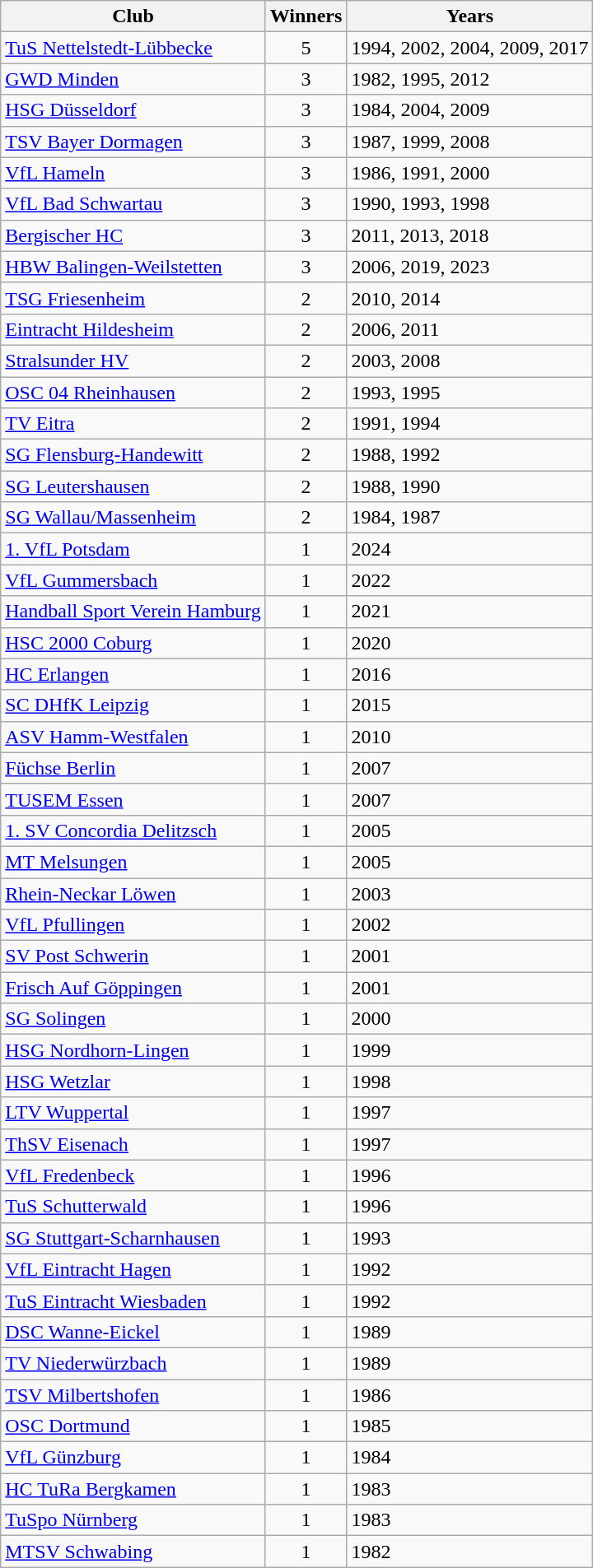<table class="wikitable">
<tr>
<th>Club</th>
<th>Winners</th>
<th>Years</th>
</tr>
<tr>
<td><a href='#'>TuS Nettelstedt-Lübbecke</a></td>
<td align="center">5</td>
<td>1994, 2002, 2004, 2009, 2017</td>
</tr>
<tr>
<td><a href='#'>GWD Minden</a></td>
<td align="center">3</td>
<td>1982, 1995, 2012</td>
</tr>
<tr>
<td><a href='#'>HSG Düsseldorf</a></td>
<td align="center">3</td>
<td>1984, 2004, 2009</td>
</tr>
<tr>
<td><a href='#'>TSV Bayer Dormagen</a></td>
<td align="center">3</td>
<td>1987, 1999, 2008</td>
</tr>
<tr>
<td><a href='#'>VfL Hameln</a></td>
<td align="center">3</td>
<td>1986, 1991, 2000</td>
</tr>
<tr>
<td><a href='#'>VfL Bad Schwartau</a></td>
<td align="center">3</td>
<td>1990, 1993, 1998</td>
</tr>
<tr>
<td><a href='#'>Bergischer HC</a></td>
<td align="center">3</td>
<td>2011, 2013, 2018</td>
</tr>
<tr>
<td><a href='#'>HBW Balingen-Weilstetten</a></td>
<td align="center">3</td>
<td>2006, 2019, 2023</td>
</tr>
<tr>
<td><a href='#'>TSG Friesenheim</a></td>
<td align="center">2</td>
<td>2010, 2014</td>
</tr>
<tr>
<td><a href='#'>Eintracht Hildesheim</a></td>
<td align="center">2</td>
<td>2006, 2011</td>
</tr>
<tr>
<td><a href='#'>Stralsunder HV</a></td>
<td align="center">2</td>
<td>2003, 2008</td>
</tr>
<tr>
<td><a href='#'>OSC 04 Rheinhausen</a></td>
<td align="center">2</td>
<td>1993, 1995</td>
</tr>
<tr>
<td><a href='#'>TV Eitra</a></td>
<td align="center">2</td>
<td>1991, 1994</td>
</tr>
<tr>
<td><a href='#'>SG Flensburg-Handewitt</a></td>
<td align="center">2</td>
<td>1988, 1992</td>
</tr>
<tr>
<td><a href='#'>SG Leutershausen</a></td>
<td align="center">2</td>
<td>1988, 1990</td>
</tr>
<tr>
<td><a href='#'>SG Wallau/Massenheim</a></td>
<td align="center">2</td>
<td>1984, 1987</td>
</tr>
<tr>
<td><a href='#'>1. VfL Potsdam</a></td>
<td align="center">1</td>
<td>2024</td>
</tr>
<tr>
<td><a href='#'>VfL Gummersbach</a></td>
<td align="center">1</td>
<td>2022</td>
</tr>
<tr>
<td><a href='#'>Handball Sport Verein Hamburg</a></td>
<td align="center">1</td>
<td>2021</td>
</tr>
<tr>
<td><a href='#'>HSC 2000 Coburg</a></td>
<td align="center">1</td>
<td>2020</td>
</tr>
<tr>
<td><a href='#'>HC Erlangen</a></td>
<td align="center">1</td>
<td>2016</td>
</tr>
<tr>
<td><a href='#'>SC DHfK Leipzig</a></td>
<td align="center">1</td>
<td>2015</td>
</tr>
<tr>
<td><a href='#'>ASV Hamm-Westfalen</a></td>
<td align="center">1</td>
<td>2010</td>
</tr>
<tr>
<td><a href='#'>Füchse Berlin</a></td>
<td align="center">1</td>
<td>2007</td>
</tr>
<tr>
<td><a href='#'>TUSEM Essen</a></td>
<td align="center">1</td>
<td>2007</td>
</tr>
<tr>
<td><a href='#'>1. SV Concordia Delitzsch</a></td>
<td align="center">1</td>
<td>2005</td>
</tr>
<tr>
<td><a href='#'>MT Melsungen</a></td>
<td align="center">1</td>
<td>2005</td>
</tr>
<tr>
<td><a href='#'>Rhein-Neckar Löwen</a></td>
<td align="center">1</td>
<td>2003</td>
</tr>
<tr>
<td><a href='#'>VfL Pfullingen</a></td>
<td align="center">1</td>
<td>2002</td>
</tr>
<tr>
<td><a href='#'>SV Post Schwerin</a></td>
<td align="center">1</td>
<td>2001</td>
</tr>
<tr>
<td><a href='#'>Frisch Auf Göppingen</a></td>
<td align="center">1</td>
<td>2001</td>
</tr>
<tr>
<td><a href='#'>SG Solingen</a></td>
<td align="center">1</td>
<td>2000</td>
</tr>
<tr>
<td><a href='#'>HSG Nordhorn-Lingen</a></td>
<td align="center">1</td>
<td>1999</td>
</tr>
<tr>
<td><a href='#'>HSG Wetzlar</a></td>
<td align="center">1</td>
<td>1998</td>
</tr>
<tr>
<td><a href='#'>LTV Wuppertal</a></td>
<td align="center">1</td>
<td>1997</td>
</tr>
<tr>
<td><a href='#'>ThSV Eisenach</a></td>
<td align="center">1</td>
<td>1997</td>
</tr>
<tr>
<td><a href='#'>VfL Fredenbeck</a></td>
<td align="center">1</td>
<td>1996</td>
</tr>
<tr>
<td><a href='#'>TuS Schutterwald</a></td>
<td align="center">1</td>
<td>1996</td>
</tr>
<tr>
<td><a href='#'>SG Stuttgart-Scharnhausen</a></td>
<td align="center">1</td>
<td>1993</td>
</tr>
<tr>
<td><a href='#'>VfL Eintracht Hagen</a></td>
<td align="center">1</td>
<td>1992</td>
</tr>
<tr>
<td><a href='#'>TuS Eintracht Wiesbaden</a></td>
<td align="center">1</td>
<td>1992</td>
</tr>
<tr>
<td><a href='#'>DSC Wanne-Eickel</a></td>
<td align="center">1</td>
<td>1989</td>
</tr>
<tr>
<td><a href='#'>TV Niederwürzbach</a></td>
<td align="center">1</td>
<td>1989</td>
</tr>
<tr>
<td><a href='#'>TSV Milbertshofen</a></td>
<td align="center">1</td>
<td>1986</td>
</tr>
<tr>
<td><a href='#'>OSC Dortmund</a></td>
<td align="center">1</td>
<td>1985</td>
</tr>
<tr>
<td><a href='#'>VfL Günzburg</a></td>
<td align="center">1</td>
<td>1984</td>
</tr>
<tr>
<td><a href='#'>HC TuRa Bergkamen</a></td>
<td align="center">1</td>
<td>1983</td>
</tr>
<tr>
<td><a href='#'>TuSpo Nürnberg</a></td>
<td align="center">1</td>
<td>1983</td>
</tr>
<tr>
<td><a href='#'>MTSV Schwabing</a></td>
<td align="center">1</td>
<td>1982</td>
</tr>
</table>
